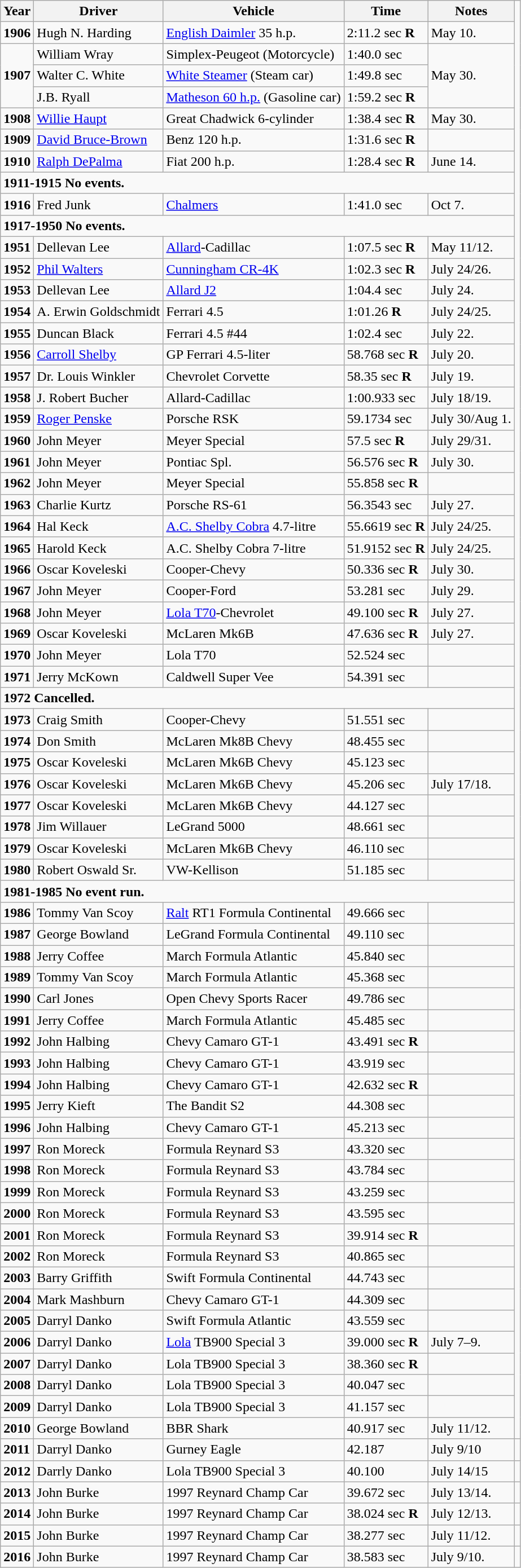<table class="wikitable">
<tr>
<th style="width:*;">Year</th>
<th style="width:*;">Driver</th>
<th style="width:*;">Vehicle</th>
<th style="width:*;">Time</th>
<th style="width:*;">Notes</th>
</tr>
<tr>
<td><strong>1906</strong></td>
<td>Hugh N. Harding</td>
<td><a href='#'>English Daimler</a> 35 h.p.</td>
<td>2:11.2 sec <strong>R</strong></td>
<td> May 10.</td>
</tr>
<tr>
<td rowspan=3><strong>1907</strong></td>
<td>William Wray</td>
<td>Simplex-Peugeot (Motorcycle)</td>
<td>1:40.0 sec</td>
<td rowspan=3> May 30.</td>
</tr>
<tr>
<td>Walter C. White</td>
<td><a href='#'>White Steamer</a> (Steam car)</td>
<td>1:49.8 sec</td>
</tr>
<tr>
<td>J.B. Ryall</td>
<td><a href='#'>Matheson 60 h.p.</a> (Gasoline car)</td>
<td>1:59.2 sec <strong>R</strong></td>
</tr>
<tr>
<td><strong>1908</strong></td>
<td><a href='#'>Willie Haupt</a></td>
<td>Great Chadwick 6-cylinder</td>
<td>1:38.4 sec <strong>R</strong></td>
<td> May 30.</td>
</tr>
<tr>
<td><strong>1909</strong></td>
<td><a href='#'>David Bruce-Brown</a></td>
<td>Benz 120 h.p.</td>
<td>1:31.6 sec <strong>R</strong></td>
<td></td>
</tr>
<tr>
<td><strong>1910</strong></td>
<td><a href='#'>Ralph DePalma</a></td>
<td>Fiat 200 h.p.</td>
<td>1:28.4 sec <strong>R</strong></td>
<td> June 14.</td>
</tr>
<tr>
<td colspan=5><strong>1911-1915 No events.</strong></td>
</tr>
<tr>
<td><strong>1916</strong></td>
<td>Fred Junk</td>
<td><a href='#'>Chalmers</a></td>
<td>1:41.0 sec</td>
<td> Oct 7.</td>
</tr>
<tr>
<td colspan=5><strong>1917-1950 No events.</strong></td>
</tr>
<tr>
<td><strong>1951</strong></td>
<td>Dellevan Lee</td>
<td><a href='#'>Allard</a>-Cadillac</td>
<td>1:07.5 sec <strong>R</strong></td>
<td> May 11/12.</td>
</tr>
<tr>
<td><strong>1952</strong></td>
<td><a href='#'>Phil Walters</a></td>
<td><a href='#'>Cunningham CR-4K</a></td>
<td>1:02.3 sec <strong>R</strong></td>
<td> July 24/26.</td>
</tr>
<tr>
<td><strong>1953</strong></td>
<td>Dellevan Lee</td>
<td><a href='#'>Allard J2</a></td>
<td>1:04.4 sec</td>
<td> July 24.</td>
</tr>
<tr>
<td><strong>1954</strong></td>
<td>A. Erwin Goldschmidt</td>
<td>Ferrari 4.5</td>
<td>1:01.26 <strong>R</strong></td>
<td> July 24/25.</td>
</tr>
<tr>
<td><strong>1955</strong></td>
<td>Duncan Black</td>
<td>Ferrari 4.5 #44</td>
<td>1:02.4 sec</td>
<td> July 22.</td>
</tr>
<tr>
<td><strong>1956</strong></td>
<td><a href='#'>Carroll Shelby</a></td>
<td>GP Ferrari 4.5-liter</td>
<td>58.768 sec <strong>R</strong></td>
<td> July 20.</td>
</tr>
<tr>
<td><strong>1957</strong></td>
<td>Dr. Louis Winkler</td>
<td>Chevrolet Corvette</td>
<td>58.35 sec <strong>R</strong></td>
<td> July 19.</td>
</tr>
<tr>
<td><strong>1958</strong></td>
<td>J. Robert Bucher</td>
<td>Allard-Cadillac</td>
<td>1:00.933 sec</td>
<td> July 18/19.</td>
</tr>
<tr>
<td><strong>1959</strong></td>
<td><a href='#'>Roger Penske</a></td>
<td>Porsche RSK</td>
<td>59.1734 sec</td>
<td>July 30/Aug 1.</td>
</tr>
<tr>
<td><strong>1960</strong></td>
<td>John Meyer</td>
<td>Meyer Special</td>
<td>57.5 sec <strong>R</strong></td>
<td> July 29/31.</td>
</tr>
<tr>
<td><strong>1961</strong></td>
<td>John Meyer</td>
<td>Pontiac Spl.</td>
<td>56.576 sec <strong>R</strong></td>
<td> July 30.</td>
</tr>
<tr>
<td><strong>1962</strong></td>
<td>John Meyer</td>
<td>Meyer Special</td>
<td>55.858 sec <strong>R</strong></td>
<td></td>
</tr>
<tr>
<td><strong>1963</strong></td>
<td>Charlie Kurtz</td>
<td>Porsche RS-61</td>
<td>56.3543 sec</td>
<td> July 27.</td>
</tr>
<tr>
<td><strong>1964</strong></td>
<td>Hal Keck</td>
<td><a href='#'>A.C. Shelby Cobra</a> 4.7-litre</td>
<td>55.6619 sec <strong>R</strong></td>
<td> July 24/25.</td>
</tr>
<tr>
<td><strong>1965</strong></td>
<td>Harold Keck</td>
<td>A.C. Shelby Cobra 7-litre</td>
<td>51.9152 sec <strong>R</strong></td>
<td> July 24/25.</td>
</tr>
<tr>
<td><strong>1966</strong></td>
<td>Oscar Koveleski</td>
<td>Cooper-Chevy</td>
<td>50.336 sec <strong>R</strong></td>
<td>July 30.</td>
</tr>
<tr>
<td><strong>1967</strong></td>
<td>John Meyer</td>
<td>Cooper-Ford</td>
<td>53.281 sec</td>
<td>July 29.</td>
</tr>
<tr>
<td><strong>1968</strong></td>
<td>John Meyer</td>
<td><a href='#'>Lola T70</a>-Chevrolet</td>
<td>49.100 sec <strong>R</strong></td>
<td> July 27.</td>
</tr>
<tr>
<td><strong>1969</strong></td>
<td>Oscar Koveleski</td>
<td>McLaren Mk6B</td>
<td>47.636 sec <strong>R</strong></td>
<td> July 27.</td>
</tr>
<tr>
<td><strong>1970</strong></td>
<td>John Meyer</td>
<td>Lola T70</td>
<td>52.524 sec</td>
<td></td>
</tr>
<tr>
<td><strong>1971</strong></td>
<td>Jerry McKown</td>
<td>Caldwell Super Vee</td>
<td>54.391 sec</td>
<td></td>
</tr>
<tr>
<td colspan=5><strong>1972 Cancelled.</strong></td>
</tr>
<tr>
<td><strong>1973</strong></td>
<td>Craig Smith</td>
<td>Cooper-Chevy</td>
<td>51.551 sec</td>
<td></td>
</tr>
<tr>
<td><strong>1974</strong></td>
<td>Don Smith</td>
<td>McLaren Mk8B Chevy</td>
<td>48.455 sec</td>
<td></td>
</tr>
<tr>
<td><strong>1975</strong></td>
<td>Oscar Koveleski</td>
<td>McLaren Mk6B Chevy</td>
<td>45.123 sec</td>
<td></td>
</tr>
<tr>
<td><strong>1976</strong></td>
<td>Oscar Koveleski</td>
<td>McLaren Mk6B Chevy</td>
<td>45.206 sec</td>
<td>July 17/18.</td>
</tr>
<tr>
<td><strong>1977</strong></td>
<td>Oscar Koveleski</td>
<td>McLaren Mk6B Chevy</td>
<td>44.127 sec</td>
<td></td>
</tr>
<tr>
<td><strong>1978</strong></td>
<td>Jim Willauer</td>
<td>LeGrand 5000</td>
<td>48.661 sec</td>
<td></td>
</tr>
<tr>
<td><strong>1979</strong></td>
<td>Oscar Koveleski</td>
<td>McLaren Mk6B Chevy</td>
<td>46.110 sec</td>
<td></td>
</tr>
<tr>
<td><strong>1980</strong></td>
<td>Robert Oswald Sr.</td>
<td>VW-Kellison</td>
<td>51.185 sec</td>
<td></td>
</tr>
<tr>
<td colspan=5><strong>1981-1985 No event run.</strong></td>
</tr>
<tr>
<td><strong>1986</strong></td>
<td>Tommy Van Scoy</td>
<td><a href='#'>Ralt</a> RT1 Formula Continental</td>
<td>49.666 sec</td>
<td></td>
</tr>
<tr>
<td><strong>1987</strong></td>
<td>George Bowland</td>
<td>LeGrand Formula Continental</td>
<td>49.110 sec</td>
<td></td>
</tr>
<tr>
<td><strong>1988</strong></td>
<td>Jerry Coffee</td>
<td>March Formula Atlantic</td>
<td>45.840 sec</td>
<td></td>
</tr>
<tr>
<td><strong>1989</strong></td>
<td>Tommy Van Scoy</td>
<td>March Formula Atlantic</td>
<td>45.368 sec</td>
<td></td>
</tr>
<tr>
<td><strong>1990</strong></td>
<td>Carl Jones</td>
<td>Open Chevy Sports Racer</td>
<td>49.786 sec</td>
<td></td>
</tr>
<tr>
<td><strong>1991</strong></td>
<td>Jerry Coffee</td>
<td>March Formula Atlantic</td>
<td>45.485 sec</td>
<td></td>
</tr>
<tr>
<td><strong>1992</strong></td>
<td>John Halbing</td>
<td>Chevy Camaro GT-1</td>
<td>43.491 sec <strong>R</strong></td>
<td></td>
</tr>
<tr>
<td><strong>1993</strong></td>
<td>John Halbing</td>
<td>Chevy Camaro GT-1</td>
<td>43.919 sec</td>
<td></td>
</tr>
<tr>
<td><strong>1994</strong></td>
<td>John Halbing</td>
<td>Chevy Camaro GT-1</td>
<td>42.632 sec <strong>R</strong></td>
<td></td>
</tr>
<tr>
<td><strong>1995</strong></td>
<td>Jerry Kieft</td>
<td>The Bandit S2</td>
<td>44.308 sec</td>
<td></td>
</tr>
<tr>
<td><strong>1996</strong></td>
<td>John Halbing</td>
<td>Chevy Camaro GT-1</td>
<td>45.213 sec</td>
<td></td>
</tr>
<tr>
<td><strong>1997</strong></td>
<td>Ron Moreck</td>
<td>Formula Reynard S3</td>
<td>43.320 sec</td>
<td></td>
</tr>
<tr>
<td><strong>1998</strong></td>
<td>Ron Moreck</td>
<td>Formula Reynard S3</td>
<td>43.784 sec</td>
<td></td>
</tr>
<tr>
<td><strong>1999</strong></td>
<td>Ron Moreck</td>
<td>Formula Reynard S3</td>
<td>43.259 sec</td>
<td></td>
</tr>
<tr>
<td><strong>2000</strong></td>
<td>Ron Moreck</td>
<td>Formula Reynard S3</td>
<td>43.595 sec</td>
<td></td>
</tr>
<tr>
<td><strong>2001</strong></td>
<td>Ron Moreck</td>
<td>Formula Reynard S3</td>
<td>39.914 sec <strong>R</strong></td>
<td></td>
</tr>
<tr>
<td><strong>2002</strong></td>
<td>Ron Moreck</td>
<td>Formula Reynard S3</td>
<td>40.865 sec</td>
<td></td>
</tr>
<tr>
<td><strong>2003</strong></td>
<td>Barry Griffith</td>
<td>Swift Formula Continental</td>
<td>44.743 sec</td>
<td></td>
</tr>
<tr>
<td><strong>2004</strong></td>
<td>Mark Mashburn</td>
<td>Chevy Camaro GT-1</td>
<td>44.309 sec</td>
<td></td>
</tr>
<tr>
<td><strong>2005</strong></td>
<td>Darryl Danko</td>
<td>Swift Formula Atlantic</td>
<td>43.559 sec</td>
<td></td>
</tr>
<tr>
<td><strong>2006</strong></td>
<td>Darryl Danko</td>
<td><a href='#'>Lola</a> TB900 Special 3</td>
<td>39.000 sec <strong>R</strong></td>
<td>July 7–9.</td>
</tr>
<tr>
<td><strong>2007</strong></td>
<td>Darryl Danko</td>
<td>Lola TB900 Special 3</td>
<td>38.360 sec <strong>R</strong></td>
<td></td>
</tr>
<tr>
<td><strong>2008</strong></td>
<td>Darryl Danko</td>
<td>Lola TB900 Special 3</td>
<td>40.047 sec</td>
<td></td>
</tr>
<tr>
<td><strong>2009</strong></td>
<td>Darryl Danko</td>
<td>Lola TB900 Special 3</td>
<td>41.157 sec</td>
<td></td>
</tr>
<tr>
<td><strong>2010</strong></td>
<td>George Bowland</td>
<td>BBR Shark</td>
<td>40.917 sec</td>
<td>July 11/12.</td>
</tr>
<tr>
<td><strong>2011</strong></td>
<td>Darryl Danko</td>
<td>Gurney Eagle</td>
<td>42.187</td>
<td>July 9/10</td>
<td></td>
</tr>
<tr>
<td><strong>2012</strong></td>
<td>Darrly Danko</td>
<td>Lola TB900 Special 3</td>
<td>40.100</td>
<td>July 14/15</td>
</tr>
<tr>
<td><strong>2013</strong></td>
<td>John Burke</td>
<td>1997 Reynard Champ Car</td>
<td>39.672 sec</td>
<td>July 13/14.</td>
<td></td>
</tr>
<tr>
<td><strong>2014</strong></td>
<td>John Burke</td>
<td>1997 Reynard Champ Car</td>
<td>38.024 sec  <strong>R</strong></td>
<td>July 12/13.</td>
<td></td>
</tr>
<tr>
<td><strong>2015</strong></td>
<td>John Burke</td>
<td>1997 Reynard Champ Car</td>
<td>38.277 sec</td>
<td>July 11/12.</td>
<td></td>
</tr>
<tr>
<td><strong>2016</strong></td>
<td>John Burke</td>
<td>1997 Reynard Champ Car</td>
<td>38.583 sec</td>
<td>July 9/10.</td>
<td></td>
</tr>
</table>
